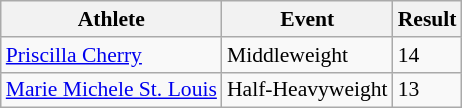<table class=wikitable style=font-size:90%>
<tr>
<th>Athlete</th>
<th>Event</th>
<th>Result</th>
</tr>
<tr>
<td><a href='#'>Priscilla Cherry</a></td>
<td>Middleweight</td>
<td>14</td>
</tr>
<tr>
<td><a href='#'>Marie Michele St. Louis</a></td>
<td>Half-Heavyweight</td>
<td>13</td>
</tr>
</table>
